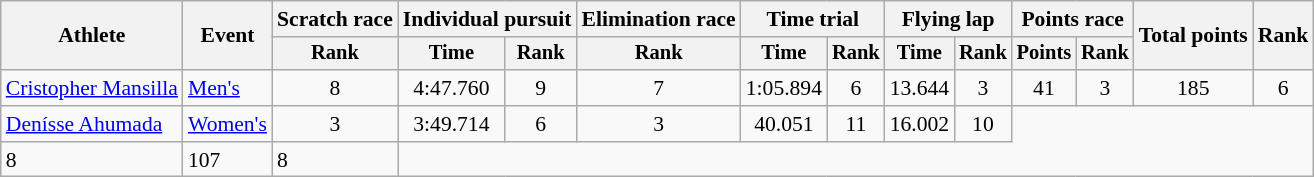<table class="wikitable" style="font-size:90%">
<tr>
<th rowspan=2>Athlete</th>
<th rowspan=2>Event</th>
<th>Scratch race</th>
<th colspan=2>Individual pursuit</th>
<th>Elimination race</th>
<th colspan=2>Time trial</th>
<th colspan=2>Flying lap</th>
<th colspan=2>Points race</th>
<th rowspan=2>Total points</th>
<th rowspan=2>Rank</th>
</tr>
<tr style="font-size:95%">
<th>Rank</th>
<th>Time</th>
<th>Rank</th>
<th>Rank</th>
<th>Time</th>
<th>Rank</th>
<th>Time</th>
<th>Rank</th>
<th>Points</th>
<th>Rank</th>
</tr>
<tr align=center>
<td align=left><a href='#'>Cristopher Mansilla</a></td>
<td align=left><a href='#'>Men's</a></td>
<td>8</td>
<td>4:47.760</td>
<td>9</td>
<td>7</td>
<td>1:05.894</td>
<td>6</td>
<td>13.644</td>
<td>3</td>
<td>41</td>
<td>3</td>
<td>185</td>
<td>6</td>
</tr>
<tr align=center>
<td align=left><a href='#'>Denísse Ahumada</a></td>
<td align=left><a href='#'>Women's</a></td>
<td>3</td>
<td>3:49.714</td>
<td>6</td>
<td>3</td>
<td>40.051</td>
<td>11</td>
<td>16.002</td>
<td>10</td>
</tr>
<tr 37>
<td>8</td>
<td>107</td>
<td>8</td>
</tr>
</table>
